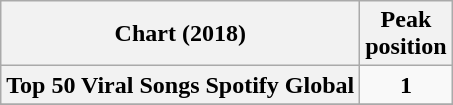<table class="wikitable sortable plainrowheaders" style="text-align:center">
<tr>
<th scope="col">Chart (2018)</th>
<th scope="col">Peak<br>position</th>
</tr>
<tr>
<th scope="row">Top 50 Viral Songs Spotify Global</th>
<td><strong>1</strong></td>
</tr>
<tr>
</tr>
</table>
